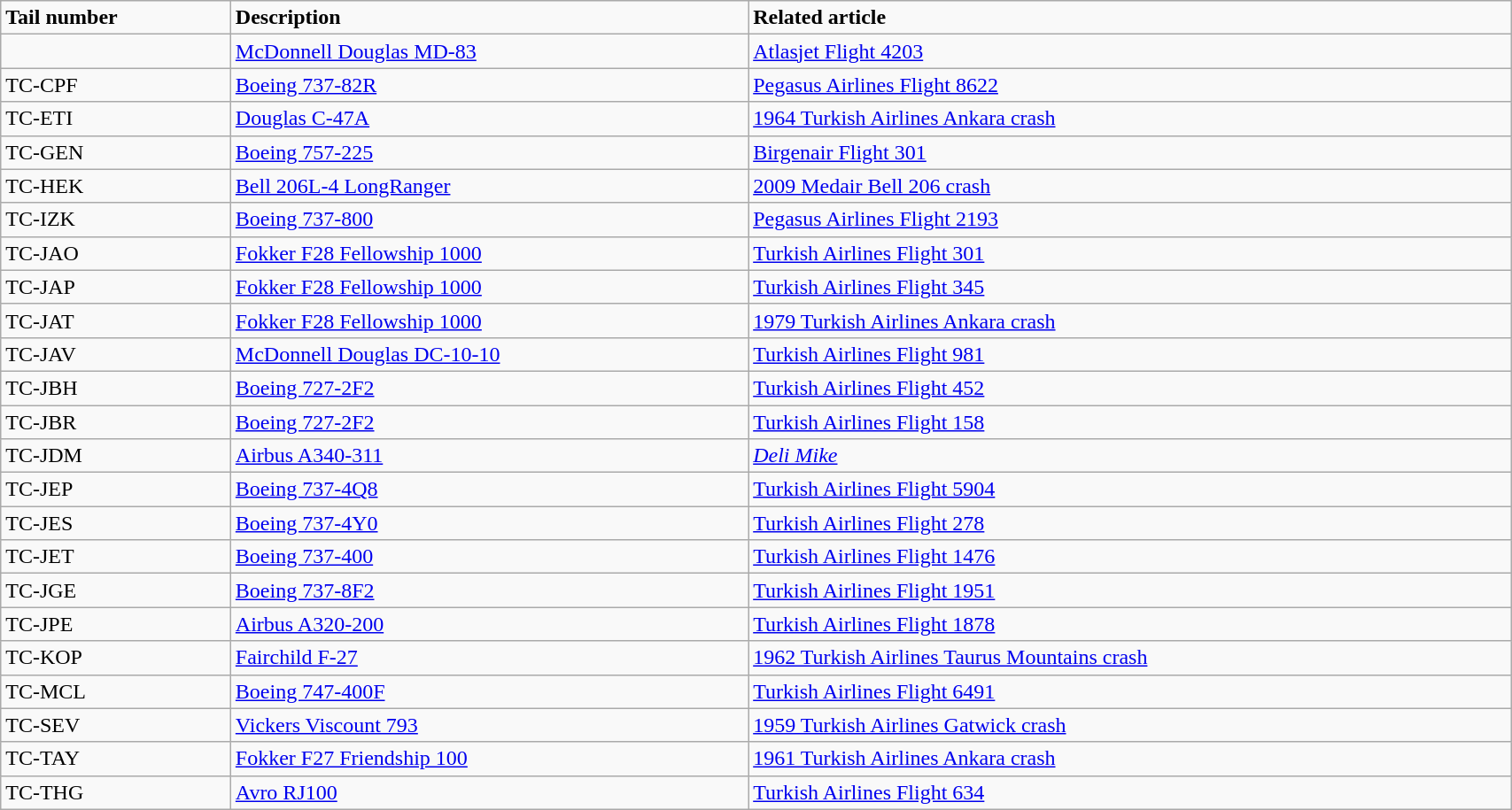<table class="wikitable" width="90%">
<tr>
<td><strong>Tail number</strong></td>
<td><strong>Description</strong></td>
<td><strong>Related article</strong></td>
</tr>
<tr>
<td></td>
<td><a href='#'>McDonnell Douglas MD-83</a></td>
<td><a href='#'>Atlasjet Flight 4203</a></td>
</tr>
<tr>
<td>TC-CPF</td>
<td><a href='#'>Boeing 737-82R</a></td>
<td><a href='#'>Pegasus Airlines Flight 8622</a></td>
</tr>
<tr>
<td>TC-ETI</td>
<td><a href='#'>Douglas C-47A</a></td>
<td><a href='#'>1964 Turkish Airlines Ankara crash</a></td>
</tr>
<tr>
<td>TC-GEN</td>
<td><a href='#'>Boeing 757-225</a></td>
<td><a href='#'>Birgenair Flight 301</a></td>
</tr>
<tr>
<td>TC-HEK</td>
<td><a href='#'>Bell 206L-4 LongRanger</a></td>
<td><a href='#'>2009 Medair Bell 206 crash</a></td>
</tr>
<tr>
<td>TC-IZK</td>
<td><a href='#'>Boeing 737-800</a></td>
<td><a href='#'>Pegasus Airlines Flight 2193</a></td>
</tr>
<tr>
<td>TC-JAO</td>
<td><a href='#'>Fokker F28 Fellowship 1000</a></td>
<td><a href='#'>Turkish Airlines Flight 301</a></td>
</tr>
<tr>
<td>TC-JAP</td>
<td><a href='#'>Fokker F28 Fellowship 1000</a></td>
<td><a href='#'>Turkish Airlines Flight 345</a></td>
</tr>
<tr>
<td>TC-JAT</td>
<td><a href='#'>Fokker F28 Fellowship 1000</a></td>
<td><a href='#'>1979 Turkish Airlines Ankara crash</a></td>
</tr>
<tr>
<td>TC-JAV</td>
<td><a href='#'>McDonnell Douglas DC-10-10</a></td>
<td><a href='#'>Turkish Airlines Flight 981</a></td>
</tr>
<tr>
<td>TC-JBH</td>
<td><a href='#'>Boeing 727-2F2</a></td>
<td><a href='#'>Turkish Airlines Flight 452</a></td>
</tr>
<tr>
<td>TC-JBR</td>
<td><a href='#'>Boeing 727-2F2</a></td>
<td><a href='#'>Turkish Airlines Flight 158</a></td>
</tr>
<tr>
<td>TC-JDM</td>
<td><a href='#'>Airbus A340-311</a></td>
<td><em><a href='#'>Deli Mike</a></em></td>
</tr>
<tr>
<td>TC-JEP</td>
<td><a href='#'>Boeing 737-4Q8</a></td>
<td><a href='#'>Turkish Airlines Flight 5904</a></td>
</tr>
<tr>
<td>TC-JES</td>
<td><a href='#'>Boeing 737-4Y0</a></td>
<td><a href='#'>Turkish Airlines Flight 278</a></td>
</tr>
<tr>
<td>TC-JET</td>
<td><a href='#'>Boeing 737-400</a></td>
<td><a href='#'>Turkish Airlines Flight 1476</a></td>
</tr>
<tr>
<td>TC-JGE</td>
<td><a href='#'>Boeing 737-8F2</a></td>
<td><a href='#'>Turkish Airlines Flight 1951</a></td>
</tr>
<tr>
<td>TC-JPE</td>
<td><a href='#'>Airbus A320-200</a></td>
<td><a href='#'>Turkish Airlines Flight 1878</a></td>
</tr>
<tr>
<td>TC-KOP</td>
<td><a href='#'>Fairchild F-27</a></td>
<td><a href='#'>1962 Turkish Airlines Taurus Mountains crash</a></td>
</tr>
<tr>
<td>TC-MCL</td>
<td><a href='#'>Boeing 747-400F</a></td>
<td><a href='#'>Turkish Airlines Flight 6491</a></td>
</tr>
<tr>
<td>TC-SEV</td>
<td><a href='#'>Vickers Viscount 793</a></td>
<td><a href='#'>1959 Turkish Airlines Gatwick crash</a></td>
</tr>
<tr>
<td>TC-TAY</td>
<td><a href='#'>Fokker F27 Friendship 100</a></td>
<td><a href='#'>1961 Turkish Airlines Ankara crash</a></td>
</tr>
<tr>
<td>TC-THG</td>
<td><a href='#'>Avro RJ100</a></td>
<td><a href='#'>Turkish Airlines Flight 634</a></td>
</tr>
</table>
